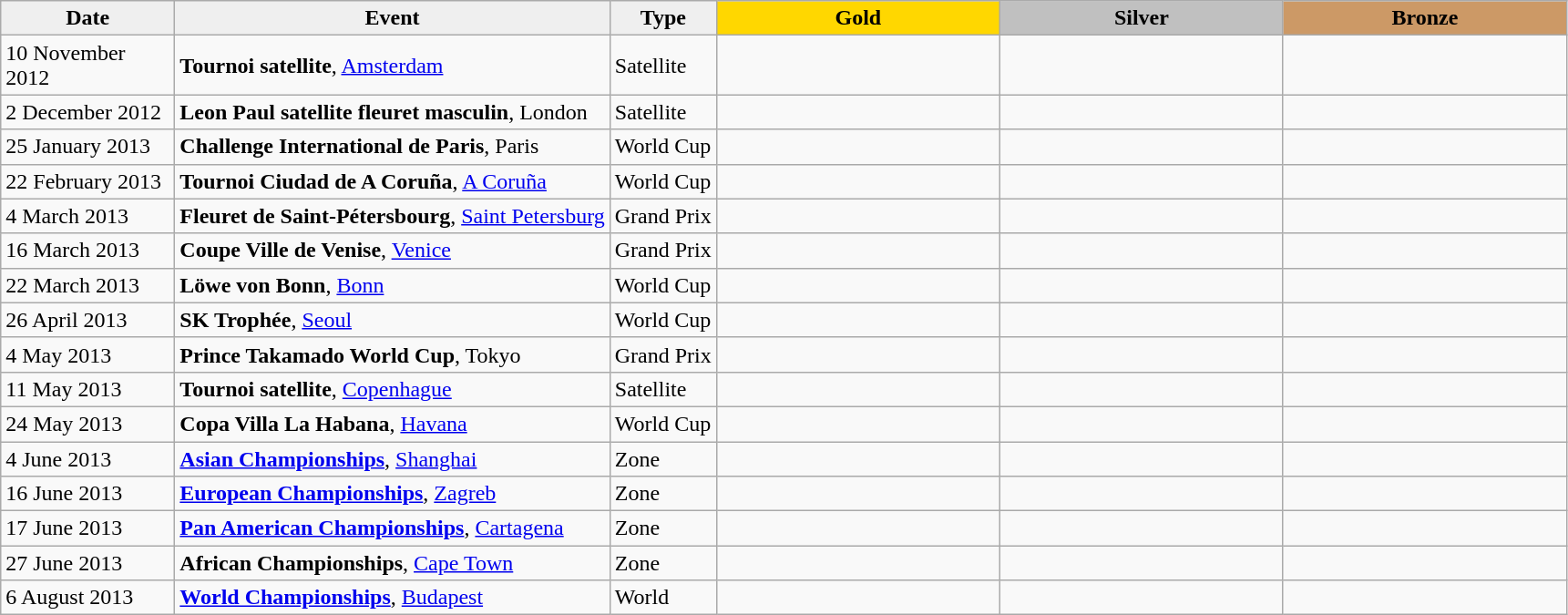<table class="wikitable plainrowheaders">
<tr align=center>
<th scope=col style="width:120px; background: #efefef;">Date</th>
<th scope=col style="background: #efefef;">Event</th>
<th scope=col style="background: #efefef;">Type</th>
<th scope="col" style="width:200px; background:gold;">Gold</th>
<th scope="col" style="width:200px; background:silver;">Silver</th>
<th scope="col" style="width:200px; background:#c96;">Bronze</th>
</tr>
<tr>
<td>10 November 2012</td>
<td><strong>Tournoi satellite</strong>, <a href='#'>Amsterdam</a></td>
<td>Satellite</td>
<td></td>
<td></td>
<td><br></td>
</tr>
<tr>
<td>2 December 2012</td>
<td><strong>Leon Paul satellite fleuret masculin</strong>, London</td>
<td>Satellite</td>
<td></td>
<td></td>
<td><br></td>
</tr>
<tr>
<td>25 January 2013</td>
<td><strong>Challenge International de Paris</strong>, Paris</td>
<td>World Cup</td>
<td></td>
<td></td>
<td><br></td>
</tr>
<tr>
<td>22 February 2013</td>
<td><strong>Tournoi Ciudad de A Coruña</strong>, <a href='#'>A Coruña</a></td>
<td>World Cup</td>
<td></td>
<td></td>
<td><br></td>
</tr>
<tr>
<td>4 March 2013</td>
<td><strong>Fleuret de Saint-Pétersbourg</strong>, <a href='#'>Saint Petersburg</a></td>
<td>Grand Prix</td>
<td></td>
<td></td>
<td><br></td>
</tr>
<tr>
<td>16 March 2013</td>
<td><strong>Coupe Ville de Venise</strong>, <a href='#'>Venice</a></td>
<td>Grand Prix</td>
<td></td>
<td></td>
<td><br></td>
</tr>
<tr>
<td>22 March 2013</td>
<td><strong>Löwe von Bonn</strong>, <a href='#'>Bonn</a></td>
<td>World Cup</td>
<td></td>
<td></td>
<td><br></td>
</tr>
<tr>
<td>26 April 2013</td>
<td><strong>SK Trophée</strong>, <a href='#'>Seoul</a></td>
<td>World Cup</td>
<td></td>
<td></td>
<td><br></td>
</tr>
<tr>
<td>4 May 2013</td>
<td><strong>Prince Takamado World Cup</strong>, Tokyo</td>
<td>Grand Prix</td>
<td></td>
<td></td>
<td><br></td>
</tr>
<tr>
<td>11 May 2013</td>
<td><strong>Tournoi satellite</strong>, <a href='#'>Copenhague</a></td>
<td>Satellite</td>
<td></td>
<td></td>
<td><br></td>
</tr>
<tr>
<td>24 May 2013</td>
<td><strong>Copa Villa La Habana</strong>, <a href='#'>Havana</a></td>
<td>World Cup</td>
<td></td>
<td></td>
<td><br></td>
</tr>
<tr>
<td>4 June 2013</td>
<td><strong><a href='#'>Asian Championships</a></strong>, <a href='#'>Shanghai</a></td>
<td>Zone</td>
<td></td>
<td></td>
<td><br></td>
</tr>
<tr>
<td>16 June 2013</td>
<td><strong><a href='#'>European Championships</a></strong>, <a href='#'>Zagreb</a></td>
<td>Zone</td>
<td></td>
<td></td>
<td><br></td>
</tr>
<tr>
<td>17 June 2013</td>
<td><strong><a href='#'>Pan American Championships</a></strong>, <a href='#'>Cartagena</a></td>
<td>Zone</td>
<td></td>
<td></td>
<td><br></td>
</tr>
<tr>
<td>27 June 2013</td>
<td><strong>African Championships</strong>, <a href='#'>Cape Town</a></td>
<td>Zone</td>
<td></td>
<td></td>
<td><br></td>
</tr>
<tr>
<td>6 August 2013</td>
<td><strong><a href='#'>World Championships</a></strong>, <a href='#'>Budapest</a></td>
<td>World</td>
<td></td>
<td></td>
<td><br></td>
</tr>
</table>
